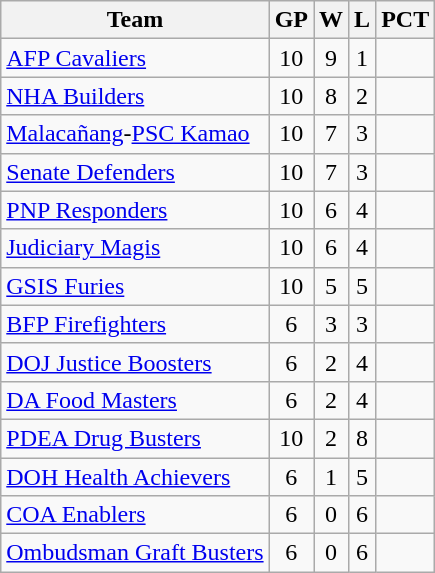<table class="wikitable sortable" style="text-align:center;">
<tr>
<th>Team</th>
<th>GP</th>
<th>W</th>
<th>L</th>
<th>PCT</th>
</tr>
<tr>
<td align=left><a href='#'>AFP Cavaliers</a></td>
<td>10</td>
<td>9</td>
<td>1</td>
<td></td>
</tr>
<tr>
<td align=left><a href='#'>NHA Builders</a></td>
<td>10</td>
<td>8</td>
<td>2</td>
<td></td>
</tr>
<tr>
<td align=left><a href='#'>Malacañang</a>-<a href='#'>PSC Kamao</a></td>
<td>10</td>
<td>7</td>
<td>3</td>
<td></td>
</tr>
<tr>
<td align=left><a href='#'>Senate Defenders</a></td>
<td>10</td>
<td>7</td>
<td>3</td>
<td></td>
</tr>
<tr>
<td align=left><a href='#'>PNP Responders</a></td>
<td>10</td>
<td>6</td>
<td>4</td>
<td></td>
</tr>
<tr>
<td align=left><a href='#'>Judiciary Magis</a></td>
<td>10</td>
<td>6</td>
<td>4</td>
<td></td>
</tr>
<tr>
<td align=left><a href='#'>GSIS Furies</a></td>
<td>10</td>
<td>5</td>
<td>5</td>
<td></td>
</tr>
<tr>
<td align=left><a href='#'>BFP Firefighters</a></td>
<td>6</td>
<td>3</td>
<td>3</td>
<td></td>
</tr>
<tr>
<td align=left><a href='#'>DOJ Justice Boosters</a></td>
<td>6</td>
<td>2</td>
<td>4</td>
<td></td>
</tr>
<tr>
<td align=left><a href='#'>DA Food Masters</a></td>
<td>6</td>
<td>2</td>
<td>4</td>
<td></td>
</tr>
<tr>
<td align=left><a href='#'>PDEA Drug Busters</a></td>
<td>10</td>
<td>2</td>
<td>8</td>
<td></td>
</tr>
<tr>
<td align=left><a href='#'>DOH Health Achievers</a></td>
<td>6</td>
<td>1</td>
<td>5</td>
<td></td>
</tr>
<tr>
<td align=left><a href='#'>COA Enablers</a></td>
<td>6</td>
<td>0</td>
<td>6</td>
<td></td>
</tr>
<tr>
<td align=left><a href='#'>Ombudsman Graft Busters</a></td>
<td>6</td>
<td>0</td>
<td>6</td>
<td></td>
</tr>
</table>
